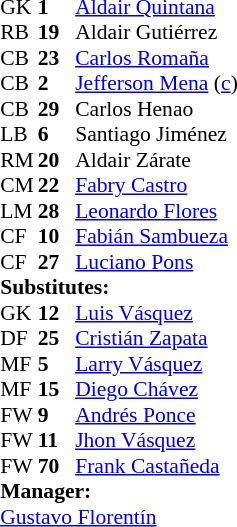<table style="font-size:90%; margin:0.2em auto;" cellspacing="0" cellpadding="0">
<tr>
<th width="25"></th>
<th width="25"></th>
</tr>
<tr>
<td>GK</td>
<td><strong>1</strong></td>
<td> <a href='#'>Aldair Quintana</a></td>
</tr>
<tr>
<td>RB</td>
<td><strong>19</strong></td>
<td> Aldair Gutiérrez</td>
<td></td>
</tr>
<tr>
<td>CB</td>
<td><strong>23</strong></td>
<td> <a href='#'>Carlos Romaña</a></td>
</tr>
<tr>
<td>CB</td>
<td><strong>2</strong></td>
<td> <a href='#'>Jefferson Mena</a> (<a href='#'>c</a>)</td>
<td></td>
</tr>
<tr>
<td>CB</td>
<td><strong>29</strong></td>
<td> Carlos Henao</td>
<td></td>
</tr>
<tr>
<td>LB</td>
<td><strong>6</strong></td>
<td> Santiago Jiménez</td>
<td></td>
</tr>
<tr>
<td>RM</td>
<td><strong>20</strong></td>
<td> Aldair Zárate</td>
<td></td>
<td></td>
</tr>
<tr>
<td>CM</td>
<td><strong>22</strong></td>
<td> <a href='#'>Fabry Castro</a></td>
</tr>
<tr>
<td>LM</td>
<td><strong>28</strong></td>
<td> <a href='#'>Leonardo Flores</a></td>
<td></td>
<td></td>
</tr>
<tr>
<td>CF</td>
<td><strong>10</strong></td>
<td> <a href='#'>Fabián Sambueza</a></td>
<td></td>
</tr>
<tr>
<td>CF</td>
<td><strong>27</strong></td>
<td> <a href='#'>Luciano Pons</a></td>
<td></td>
<td></td>
</tr>
<tr>
<td colspan=3><strong>Substitutes:</strong></td>
</tr>
<tr>
<td>GK</td>
<td><strong>12</strong></td>
<td> <a href='#'>Luis Vásquez</a></td>
</tr>
<tr>
<td>DF</td>
<td><strong>25</strong></td>
<td> <a href='#'>Cristián Zapata</a></td>
<td></td>
<td></td>
</tr>
<tr>
<td>MF</td>
<td><strong>5</strong></td>
<td> <a href='#'>Larry Vásquez</a></td>
</tr>
<tr>
<td>MF</td>
<td><strong>15</strong></td>
<td> <a href='#'>Diego Chávez</a></td>
</tr>
<tr>
<td>FW</td>
<td><strong>9</strong></td>
<td> <a href='#'>Andrés Ponce</a></td>
<td></td>
<td></td>
</tr>
<tr>
<td>FW</td>
<td><strong>11</strong></td>
<td> <a href='#'>Jhon Vásquez</a></td>
</tr>
<tr>
<td>FW</td>
<td><strong>70</strong></td>
<td> <a href='#'>Frank Castañeda</a></td>
<td></td>
<td></td>
</tr>
<tr>
<td colspan=3><strong>Manager:</strong></td>
</tr>
<tr>
<td colspan="4"> <a href='#'>Gustavo Florentín</a></td>
</tr>
</table>
